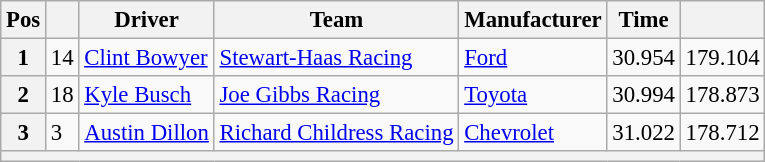<table class="wikitable" style="font-size:95%">
<tr>
<th>Pos</th>
<th></th>
<th>Driver</th>
<th>Team</th>
<th>Manufacturer</th>
<th>Time</th>
<th></th>
</tr>
<tr>
<th>1</th>
<td>14</td>
<td><a href='#'>Clint Bowyer</a></td>
<td><a href='#'>Stewart-Haas Racing</a></td>
<td><a href='#'>Ford</a></td>
<td>30.954</td>
<td>179.104</td>
</tr>
<tr>
<th>2</th>
<td>18</td>
<td><a href='#'>Kyle Busch</a></td>
<td><a href='#'>Joe Gibbs Racing</a></td>
<td><a href='#'>Toyota</a></td>
<td>30.994</td>
<td>178.873</td>
</tr>
<tr>
<th>3</th>
<td>3</td>
<td><a href='#'>Austin Dillon</a></td>
<td><a href='#'>Richard Childress Racing</a></td>
<td><a href='#'>Chevrolet</a></td>
<td>31.022</td>
<td>178.712</td>
</tr>
<tr>
<th colspan="7"></th>
</tr>
</table>
